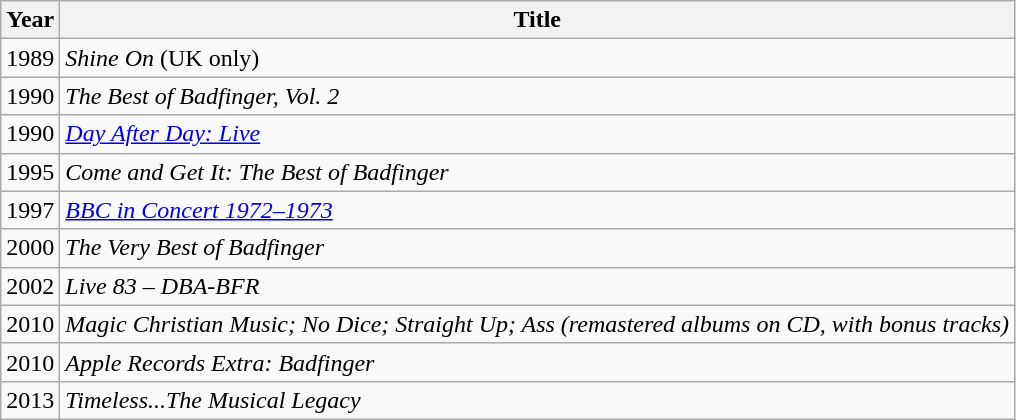<table class="wikitable">
<tr>
<th>Year</th>
<th>Title</th>
</tr>
<tr>
<td>1989</td>
<td><em>Shine On</em> (UK only)</td>
</tr>
<tr>
<td>1990</td>
<td><em>The Best of Badfinger, Vol. 2</em></td>
</tr>
<tr>
<td>1990</td>
<td><em><a href='#'>Day After Day: Live</a></em></td>
</tr>
<tr>
<td>1995</td>
<td><em>Come and Get It: The Best of Badfinger</em></td>
</tr>
<tr>
<td>1997</td>
<td><em><a href='#'>BBC in Concert 1972–1973</a></em></td>
</tr>
<tr>
<td>2000</td>
<td><em>The Very Best of Badfinger</em></td>
</tr>
<tr>
<td>2002</td>
<td><em>Live 83 – DBA-BFR</em></td>
</tr>
<tr>
<td>2010</td>
<td><em>Magic Christian Music; No Dice; Straight Up; Ass (remastered albums on CD, with bonus tracks)</em></td>
</tr>
<tr>
<td>2010</td>
<td><em>Apple Records Extra: Badfinger</em></td>
</tr>
<tr>
<td>2013</td>
<td><em>Timeless...The Musical Legacy</em></td>
</tr>
</table>
